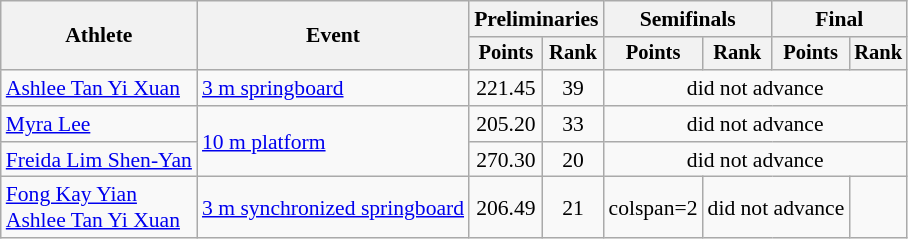<table class=wikitable style="font-size:90%;">
<tr>
<th rowspan="2">Athlete</th>
<th rowspan="2">Event</th>
<th colspan="2">Preliminaries</th>
<th colspan="2">Semifinals</th>
<th colspan="2">Final</th>
</tr>
<tr style="font-size:95%">
<th>Points</th>
<th>Rank</th>
<th>Points</th>
<th>Rank</th>
<th>Points</th>
<th>Rank</th>
</tr>
<tr align=center>
<td align=left><a href='#'>Ashlee Tan Yi Xuan</a></td>
<td align=left><a href='#'>3 m springboard</a></td>
<td>221.45</td>
<td>39</td>
<td colspan=4>did not advance</td>
</tr>
<tr align=center>
<td align=left><a href='#'>Myra Lee</a></td>
<td align=left rowspan=2><a href='#'>10 m platform</a></td>
<td>205.20</td>
<td>33</td>
<td colspan=4>did not advance</td>
</tr>
<tr align=center>
<td align=left><a href='#'>Freida Lim Shen-Yan</a></td>
<td>270.30</td>
<td>20</td>
<td colspan=4>did not advance</td>
</tr>
<tr align=center>
<td align=left><a href='#'>Fong Kay Yian</a><br><a href='#'>Ashlee Tan Yi Xuan</a></td>
<td align=left><a href='#'>3 m synchronized springboard</a></td>
<td>206.49</td>
<td>21</td>
<td>colspan=2 </td>
<td colspan=2>did not advance</td>
</tr>
</table>
